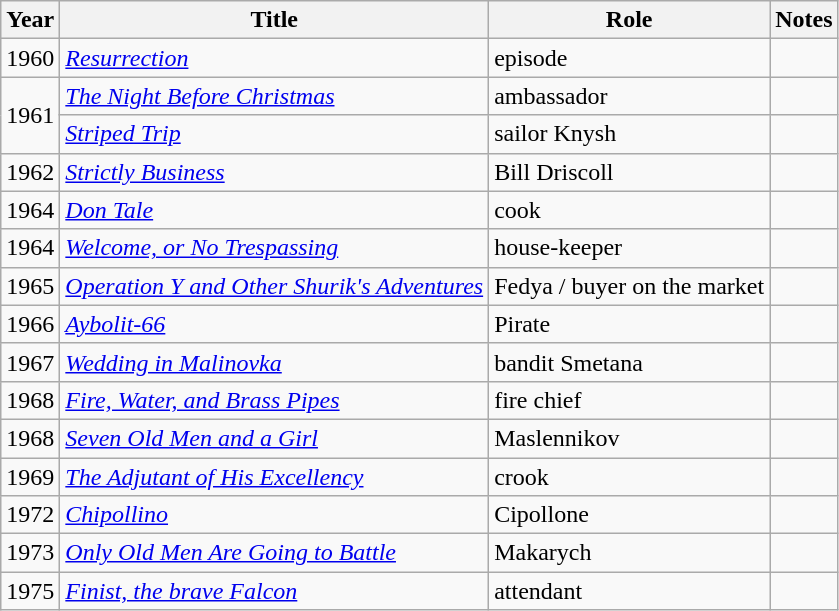<table class="wikitable sortable">
<tr>
<th>Year</th>
<th>Title</th>
<th>Role</th>
<th class="unsortable">Notes</th>
</tr>
<tr>
<td>1960</td>
<td><em><a href='#'>Resurrection</a></em></td>
<td>episode</td>
<td></td>
</tr>
<tr>
<td rowspan="2">1961</td>
<td><em><a href='#'>The Night Before Christmas</a></em></td>
<td>ambassador</td>
<td></td>
</tr>
<tr>
<td><em><a href='#'>Striped Trip</a></em></td>
<td>sailor Knysh</td>
<td></td>
</tr>
<tr>
<td>1962</td>
<td><em><a href='#'>Strictly Business</a></em></td>
<td>Bill Driscoll</td>
<td></td>
</tr>
<tr>
<td>1964</td>
<td><em><a href='#'>Don Tale</a></em></td>
<td>cook</td>
<td></td>
</tr>
<tr>
<td>1964</td>
<td><em><a href='#'>Welcome, or No Trespassing</a></em></td>
<td>house-keeper</td>
<td></td>
</tr>
<tr>
<td>1965</td>
<td><em><a href='#'>Operation Y and Other Shurik's Adventures</a></em></td>
<td>Fedya / buyer on the market</td>
<td></td>
</tr>
<tr>
<td>1966</td>
<td><em><a href='#'>Aybolit-66</a></em></td>
<td>Pirate</td>
<td></td>
</tr>
<tr>
<td>1967</td>
<td><em><a href='#'>Wedding in Malinovka</a></em></td>
<td>bandit Smetana</td>
<td></td>
</tr>
<tr>
<td>1968</td>
<td><em><a href='#'>Fire, Water, and Brass Pipes</a></em></td>
<td>fire chief</td>
<td></td>
</tr>
<tr>
<td>1968</td>
<td><em><a href='#'>Seven Old Men and a Girl</a></em></td>
<td>Maslennikov</td>
<td></td>
</tr>
<tr>
<td>1969</td>
<td><em><a href='#'>The Adjutant of His Excellency</a></em></td>
<td>crook</td>
<td></td>
</tr>
<tr>
<td>1972</td>
<td><em><a href='#'>Chipollino</a></em></td>
<td>Cipollone</td>
<td></td>
</tr>
<tr>
<td>1973</td>
<td><em><a href='#'>Only Old Men Are Going to Battle</a></em></td>
<td>Makarych</td>
<td></td>
</tr>
<tr>
<td>1975</td>
<td><em><a href='#'>Finist, the brave Falcon</a></em></td>
<td>attendant</td>
<td></td>
</tr>
</table>
